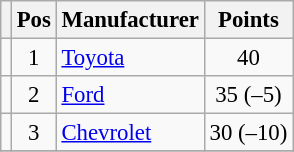<table class="wikitable" style="font-size: 95%">
<tr>
<th></th>
<th>Pos</th>
<th>Manufacturer</th>
<th>Points</th>
</tr>
<tr>
<td align="left"></td>
<td style="text-align:center;">1</td>
<td><a href='#'>Toyota</a></td>
<td style="text-align:center;">40</td>
</tr>
<tr>
<td align="left"></td>
<td style="text-align:center;">2</td>
<td><a href='#'>Ford</a></td>
<td style="text-align:center;">35 (–5)</td>
</tr>
<tr>
<td align="left"></td>
<td style="text-align:center;">3</td>
<td><a href='#'>Chevrolet</a></td>
<td style="text-align:center;">30 (–10)</td>
</tr>
<tr class="sortbottom">
</tr>
</table>
